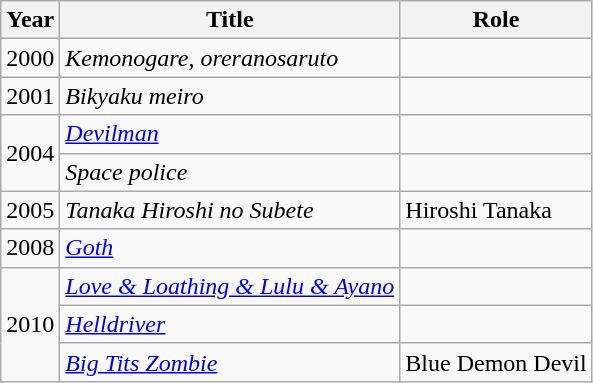<table class="wikitable">
<tr>
<th>Year</th>
<th>Title</th>
<th>Role</th>
</tr>
<tr>
<td>2000</td>
<td><em>Kemonogare, oreranosaruto</em></td>
<td></td>
</tr>
<tr>
<td>2001</td>
<td><em>Bikyaku meiro</em></td>
<td></td>
</tr>
<tr>
<td rowspan="2">2004</td>
<td><em><a href='#'>Devilman</a></em></td>
<td></td>
</tr>
<tr>
<td><em>Space police</em></td>
<td></td>
</tr>
<tr>
<td>2005</td>
<td><em>Tanaka Hiroshi no Subete</em></td>
<td>Hiroshi Tanaka</td>
</tr>
<tr>
<td>2008</td>
<td><em><a href='#'>Goth</a></em></td>
<td></td>
</tr>
<tr>
<td rowspan="3">2010</td>
<td><em><a href='#'>Love & Loathing & Lulu & Ayano</a></em></td>
<td></td>
</tr>
<tr>
<td><em><a href='#'>Helldriver</a></em></td>
<td></td>
</tr>
<tr>
<td><em><a href='#'>Big Tits Zombie</a></em></td>
<td>Blue Demon Devil</td>
</tr>
</table>
